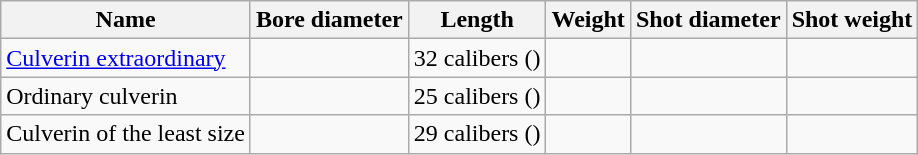<table class="wikitable">
<tr>
<th>Name</th>
<th>Bore diameter</th>
<th>Length</th>
<th>Weight</th>
<th>Shot diameter</th>
<th>Shot weight</th>
</tr>
<tr>
<td><a href='#'>Culverin extraordinary</a></td>
<td></td>
<td>32 calibers ()</td>
<td></td>
<td></td>
<td></td>
</tr>
<tr>
<td>Ordinary culverin</td>
<td></td>
<td>25 calibers ()</td>
<td></td>
<td></td>
<td></td>
</tr>
<tr>
<td>Culverin of the least size</td>
<td></td>
<td>29 calibers ()</td>
<td></td>
<td></td>
<td></td>
</tr>
</table>
